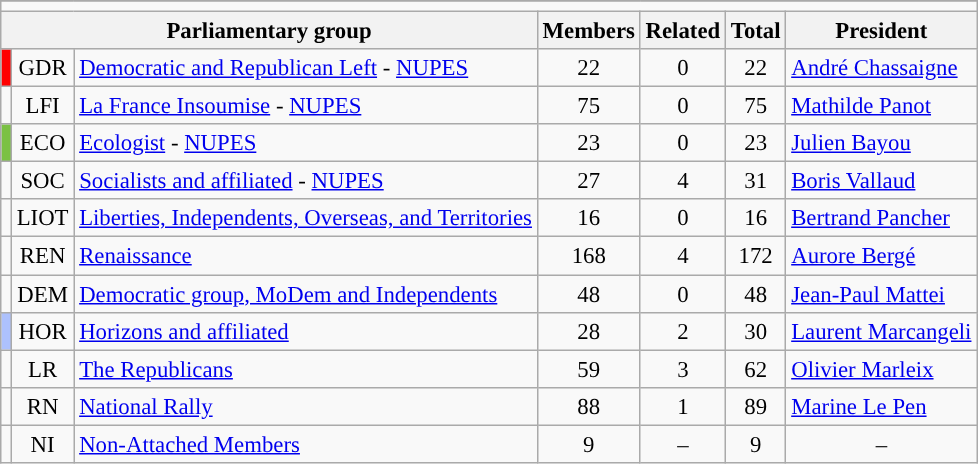<table class="wikitable" style="font-size:95%; text-align:center">
<tr style="background-color:#E9E9E9;">
</tr>
<tr>
<td colspan="7"></td>
</tr>
<tr>
<th colspan="3">Parliamentary group</th>
<th>Members</th>
<th>Related</th>
<th>Total</th>
<th>President</th>
</tr>
<tr>
<td style="background:#FF0000;"></td>
<td>GDR</td>
<td style="text-align:left;"><a href='#'>Democratic and Republican Left</a> - <a href='#'>NUPES</a></td>
<td>22</td>
<td>0</td>
<td>22</td>
<td style="text-align:left;"><a href='#'>André Chassaigne</a></td>
</tr>
<tr>
<td style="background:"></td>
<td>LFI</td>
<td style="text-align:left;"><a href='#'>La France Insoumise</a> - <a href='#'>NUPES</a></td>
<td>75</td>
<td>0</td>
<td>75</td>
<td style="text-align:left;"><a href='#'>Mathilde Panot</a></td>
</tr>
<tr>
<td style="background:#7BC144;"></td>
<td>ECO</td>
<td style="text-align:left;"><a href='#'>Ecologist</a> - <a href='#'>NUPES</a></td>
<td>23</td>
<td>0</td>
<td>23</td>
<td style="text-align:left;"><a href='#'>Julien Bayou</a></td>
</tr>
<tr>
<td style="background:"></td>
<td>SOC</td>
<td style="text-align:left;"><a href='#'>Socialists and affiliated</a> - <a href='#'>NUPES</a></td>
<td>27</td>
<td>4</td>
<td>31</td>
<td style="text-align:left;"><a href='#'>Boris Vallaud</a></td>
</tr>
<tr>
<td style="background:"></td>
<td>LIOT</td>
<td style="text-align:left;"><a href='#'>Liberties, Independents, Overseas, and Territories</a></td>
<td>16</td>
<td>0</td>
<td>16</td>
<td style="text-align:left;"><a href='#'>Bertrand Pancher</a></td>
</tr>
<tr>
<td style="background:"></td>
<td>REN</td>
<td style="text-align:left;"><a href='#'>Renaissance</a></td>
<td>168</td>
<td>4</td>
<td>172</td>
<td style="text-align:left;"><a href='#'>Aurore Bergé</a></td>
</tr>
<tr>
<td style="background:"></td>
<td>DEM</td>
<td style="text-align:left;"><a href='#'>Democratic group, MoDem and Independents</a></td>
<td>48</td>
<td>0</td>
<td>48</td>
<td style="text-align:left;"><a href='#'>Jean-Paul Mattei</a></td>
</tr>
<tr>
<td style="background-color:#ADC1FD;"></td>
<td>HOR</td>
<td style="text-align:left;"><a href='#'>Horizons and affiliated</a></td>
<td>28</td>
<td>2</td>
<td>30</td>
<td style="text-align:left;"><a href='#'>Laurent Marcangeli</a></td>
</tr>
<tr>
<td style="background:"></td>
<td>LR</td>
<td style="text-align:left;"><a href='#'>The Republicans</a></td>
<td>59</td>
<td>3</td>
<td>62</td>
<td style="text-align:left;"><a href='#'>Olivier Marleix</a></td>
</tr>
<tr>
<td style="background:"></td>
<td>RN</td>
<td style="text-align:left;"><a href='#'>National Rally</a></td>
<td>88</td>
<td>1</td>
<td>89</td>
<td style="text-align:left;"><a href='#'>Marine Le Pen</a></td>
</tr>
<tr>
<td style="background:"></td>
<td>NI</td>
<td style="text-align:left;"><a href='#'>Non-Attached Members</a></td>
<td>9</td>
<td>–</td>
<td>9</td>
<td>–</td>
</tr>
</table>
